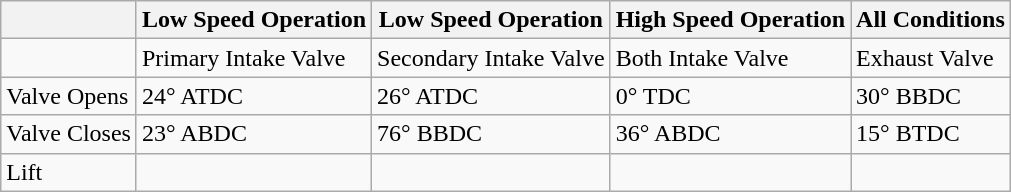<table class="wikitable">
<tr>
<th></th>
<th>Low Speed Operation</th>
<th>Low Speed Operation</th>
<th>High Speed Operation</th>
<th>All Conditions</th>
</tr>
<tr>
<td></td>
<td>Primary Intake Valve</td>
<td>Secondary Intake Valve</td>
<td>Both Intake Valve</td>
<td>Exhaust Valve</td>
</tr>
<tr>
<td>Valve Opens</td>
<td>24° ATDC</td>
<td>26° ATDC</td>
<td>0° TDC</td>
<td>30° BBDC</td>
</tr>
<tr>
<td>Valve Closes</td>
<td>23° ABDC</td>
<td>76° BBDC</td>
<td>36° ABDC</td>
<td>15° BTDC</td>
</tr>
<tr>
<td>Lift</td>
<td></td>
<td></td>
<td></td>
<td></td>
</tr>
</table>
